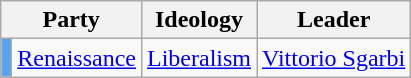<table class=wikitable  style=text-align:left>
<tr>
<th colspan=2>Party</th>
<th>Ideology</th>
<th>Leader</th>
</tr>
<tr>
<td bgcolor=#56A5EC></td>
<td><a href='#'>Renaissance</a></td>
<td><a href='#'>Liberalism</a></td>
<td><a href='#'>Vittorio Sgarbi</a></td>
</tr>
</table>
